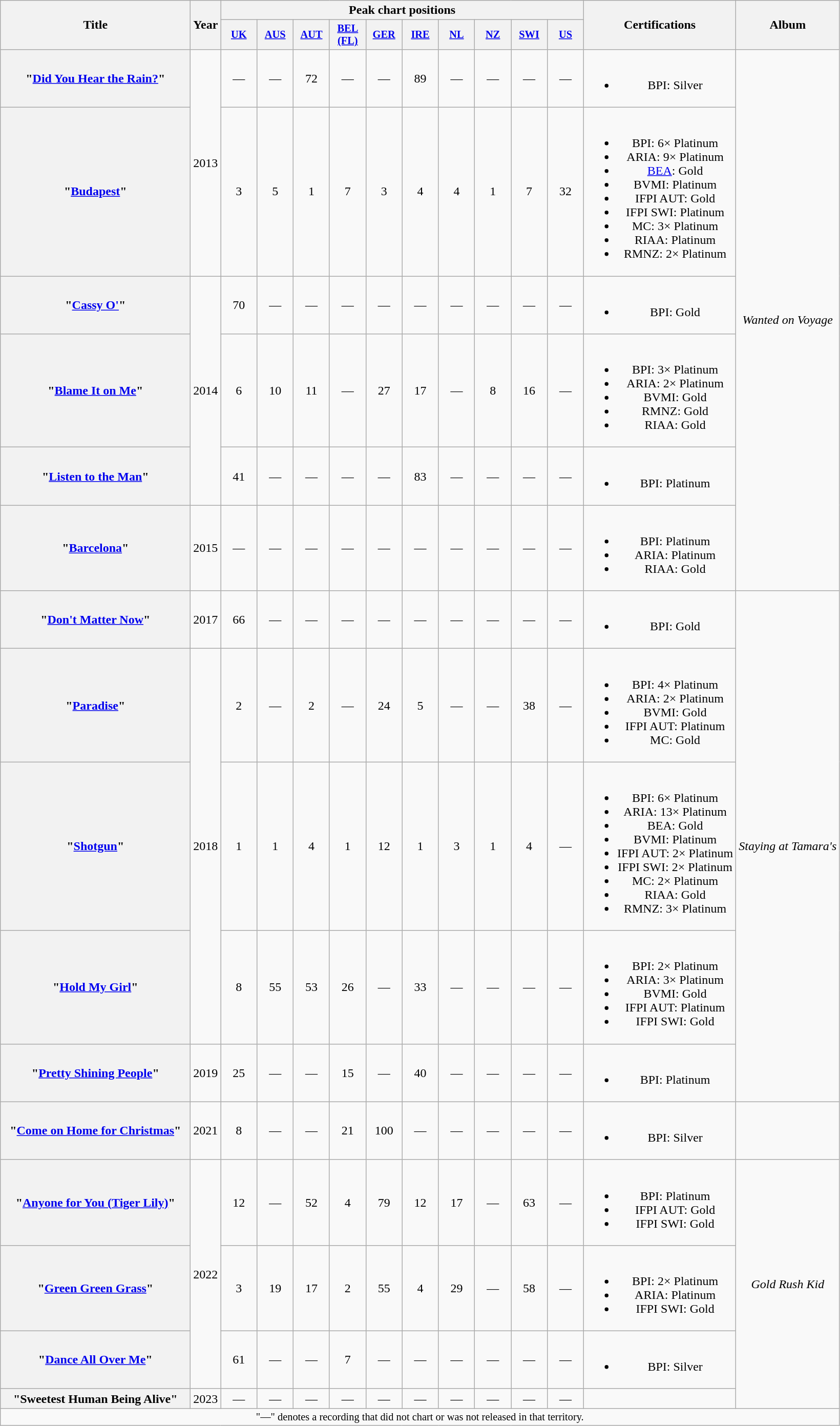<table class="wikitable plainrowheaders" style="text-align:center;">
<tr>
<th scope="col" rowspan="2" style="width:15em;">Title</th>
<th scope="col" rowspan="2" style="width:1em;">Year</th>
<th scope="col" colspan="10">Peak chart positions</th>
<th scope="col" rowspan="2">Certifications</th>
<th scope="col" rowspan="2">Album</th>
</tr>
<tr>
<th scope="col" style="width:3em;font-size:85%;"><a href='#'>UK</a><br></th>
<th scope="col" style="width:3em;font-size:85%;"><a href='#'>AUS</a><br></th>
<th scope="col" style="width:3em;font-size:85%;"><a href='#'>AUT</a><br></th>
<th scope="col" style="width:3em;font-size:85%;"><a href='#'>BEL<br>(FL)</a><br></th>
<th scope="col" style="width:3em;font-size:85%;"><a href='#'>GER</a><br></th>
<th scope="col" style="width:3em;font-size:85%;"><a href='#'>IRE</a><br></th>
<th scope="col" style="width:3em;font-size:85%;"><a href='#'>NL</a><br></th>
<th scope="col" style="width:3em;font-size:85%;"><a href='#'>NZ</a><br></th>
<th scope="col" style="width:3em;font-size:85%;"><a href='#'>SWI</a><br></th>
<th scope="col" style="width:3em;font-size:85%;"><a href='#'>US</a><br></th>
</tr>
<tr>
<th scope="row">"<a href='#'>Did You Hear the Rain?</a>"</th>
<td rowspan="2">2013</td>
<td>—</td>
<td>—</td>
<td>72</td>
<td>—</td>
<td>—</td>
<td>89</td>
<td>—</td>
<td>—</td>
<td>—</td>
<td>—</td>
<td><br><ul><li>BPI: Silver</li></ul></td>
<td rowspan="6"><em>Wanted on Voyage</em></td>
</tr>
<tr>
<th scope="row">"<a href='#'>Budapest</a>"</th>
<td>3</td>
<td>5</td>
<td>1</td>
<td>7</td>
<td>3</td>
<td>4</td>
<td>4</td>
<td>1</td>
<td>7</td>
<td>32</td>
<td><br><ul><li>BPI: 6× Platinum</li><li>ARIA: 9× Platinum</li><li><a href='#'>BEA</a>: Gold</li><li>BVMI: Platinum</li><li>IFPI AUT: Gold</li><li>IFPI SWI: Platinum</li><li>MC: 3× Platinum</li><li>RIAA: Platinum</li><li>RMNZ: 2× Platinum</li></ul></td>
</tr>
<tr>
<th scope="row">"<a href='#'>Cassy O'</a>"</th>
<td rowspan="3">2014</td>
<td>70</td>
<td>—</td>
<td>—</td>
<td>—</td>
<td>—</td>
<td>—</td>
<td>—</td>
<td>—</td>
<td>—</td>
<td>—</td>
<td><br><ul><li>BPI: Gold</li></ul></td>
</tr>
<tr>
<th scope="row">"<a href='#'>Blame It on Me</a>"</th>
<td>6</td>
<td>10</td>
<td>11</td>
<td>—</td>
<td>27</td>
<td>17</td>
<td>—</td>
<td>8</td>
<td>16</td>
<td>—</td>
<td><br><ul><li>BPI: 3× Platinum</li><li>ARIA: 2× Platinum</li><li>BVMI: Gold</li><li>RMNZ: Gold</li><li>RIAA: Gold</li></ul></td>
</tr>
<tr>
<th scope="row">"<a href='#'>Listen to the Man</a>"</th>
<td>41</td>
<td>—</td>
<td>—</td>
<td>—</td>
<td>—</td>
<td>83</td>
<td>—</td>
<td>—</td>
<td>—</td>
<td>—</td>
<td><br><ul><li>BPI: Platinum</li></ul></td>
</tr>
<tr>
<th scope="row">"<a href='#'>Barcelona</a>"</th>
<td>2015</td>
<td>—</td>
<td>—</td>
<td>—</td>
<td>—</td>
<td>—</td>
<td>—</td>
<td>—</td>
<td>—</td>
<td>—</td>
<td>—</td>
<td><br><ul><li>BPI: Platinum</li><li>ARIA: Platinum</li><li>RIAA: Gold</li></ul></td>
</tr>
<tr>
<th scope="row">"<a href='#'>Don't Matter Now</a>"</th>
<td>2017</td>
<td>66</td>
<td>—</td>
<td>—</td>
<td>—</td>
<td>—</td>
<td>—</td>
<td>—</td>
<td>—</td>
<td>—</td>
<td>—</td>
<td><br><ul><li>BPI: Gold</li></ul></td>
<td rowspan="5"><em>Staying at Tamara's</em></td>
</tr>
<tr>
<th scope="row">"<a href='#'>Paradise</a>"</th>
<td rowspan="3">2018</td>
<td>2</td>
<td>—</td>
<td>2</td>
<td>—</td>
<td>24</td>
<td>5<br></td>
<td>—</td>
<td>—</td>
<td>38</td>
<td>—</td>
<td><br><ul><li>BPI: 4× Platinum</li><li>ARIA: 2× Platinum</li><li>BVMI: Gold</li><li>IFPI AUT: Platinum</li><li>MC: Gold</li></ul></td>
</tr>
<tr>
<th scope="row">"<a href='#'>Shotgun</a>"</th>
<td>1</td>
<td>1</td>
<td>4</td>
<td>1</td>
<td>12</td>
<td>1</td>
<td>3</td>
<td>1</td>
<td>4</td>
<td>—</td>
<td><br><ul><li>BPI: 6× Platinum</li><li>ARIA: 13× Platinum</li><li>BEA: Gold</li><li>BVMI: Platinum</li><li>IFPI AUT: 2× Platinum</li><li>IFPI SWI: 2× Platinum</li><li>MC: 2× Platinum</li><li>RIAA: Gold</li><li>RMNZ: 3× Platinum</li></ul></td>
</tr>
<tr>
<th scope="row">"<a href='#'>Hold My Girl</a>"</th>
<td>8</td>
<td>55</td>
<td>53</td>
<td>26</td>
<td>—</td>
<td>33</td>
<td>—</td>
<td>—</td>
<td>—</td>
<td>—</td>
<td><br><ul><li>BPI: 2× Platinum</li><li>ARIA: 3× Platinum</li><li>BVMI: Gold</li><li>IFPI AUT: Platinum</li><li>IFPI SWI: Gold</li></ul></td>
</tr>
<tr>
<th scope="row">"<a href='#'>Pretty Shining People</a>"</th>
<td>2019</td>
<td>25</td>
<td>—</td>
<td>—</td>
<td>15</td>
<td>—</td>
<td>40</td>
<td>—</td>
<td>—</td>
<td>—</td>
<td>—</td>
<td><br><ul><li>BPI: Platinum</li></ul></td>
</tr>
<tr>
<th scope="row">"<a href='#'>Come on Home for Christmas</a>"</th>
<td>2021</td>
<td>8</td>
<td>—</td>
<td>—</td>
<td>21</td>
<td>100</td>
<td>—</td>
<td>—</td>
<td>—</td>
<td>—</td>
<td>—</td>
<td><br><ul><li>BPI: Silver</li></ul></td>
<td></td>
</tr>
<tr>
<th scope="row">"<a href='#'>Anyone for You (Tiger Lily)</a>"</th>
<td rowspan="3">2022</td>
<td>12</td>
<td>—</td>
<td>52</td>
<td>4</td>
<td>79</td>
<td>12</td>
<td>17</td>
<td>—</td>
<td>63</td>
<td>—</td>
<td><br><ul><li>BPI: Platinum</li><li>IFPI AUT: Gold</li><li>IFPI SWI: Gold</li></ul></td>
<td rowspan="4"><em>Gold Rush Kid</em></td>
</tr>
<tr>
<th scope="row">"<a href='#'>Green Green Grass</a>"</th>
<td>3</td>
<td>19<br></td>
<td>17</td>
<td>2</td>
<td>55</td>
<td>4</td>
<td>29</td>
<td>—</td>
<td>58</td>
<td>—</td>
<td><br><ul><li>BPI: 2× Platinum</li><li>ARIA: Platinum</li><li>IFPI SWI: Gold</li></ul></td>
</tr>
<tr>
<th scope="row">"<a href='#'>Dance All Over Me</a>"</th>
<td>61</td>
<td>—</td>
<td>—</td>
<td>7</td>
<td>—</td>
<td>—</td>
<td>—</td>
<td>—</td>
<td>—</td>
<td>—</td>
<td><br><ul><li>BPI: Silver</li></ul></td>
</tr>
<tr>
<th scope="row">"Sweetest Human Being Alive"</th>
<td>2023</td>
<td>—</td>
<td>—</td>
<td>—</td>
<td>—</td>
<td>—</td>
<td>—</td>
<td>—</td>
<td>—</td>
<td>—</td>
<td>—</td>
<td></td>
</tr>
<tr>
<td style="font-size:85%;" colspan="22">"—" denotes a recording that did not chart or was not released in that territory.</td>
</tr>
</table>
